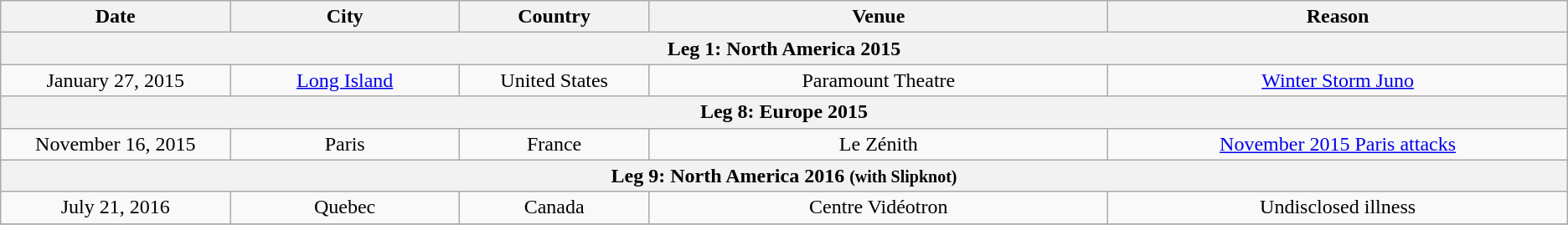<table class="wikitable" style="text-align:center;">
<tr>
<th scope="col" style="width:11em;">Date</th>
<th scope="col" style="width:11em;">City</th>
<th scope="col" style="width:9em;">Country</th>
<th scope="col" style="width:22.5em;">Venue</th>
<th scope="col" style="width:22.5em;">Reason</th>
</tr>
<tr>
<th colspan="5">Leg 1: North America 2015</th>
</tr>
<tr>
<td>January 27, 2015</td>
<td><a href='#'>Long Island</a></td>
<td>United States</td>
<td>Paramount Theatre</td>
<td><a href='#'>Winter Storm Juno</a></td>
</tr>
<tr>
<th colspan="5">Leg 8: Europe 2015</th>
</tr>
<tr>
<td>November 16, 2015</td>
<td>Paris</td>
<td>France</td>
<td>Le Zénith</td>
<td><a href='#'>November 2015 Paris attacks</a></td>
</tr>
<tr>
<th colspan="5">Leg 9: North America 2016 <small>(with Slipknot)</small></th>
</tr>
<tr>
<td>July 21, 2016</td>
<td>Quebec</td>
<td>Canada</td>
<td>Centre Vidéotron</td>
<td>Undisclosed illness</td>
</tr>
<tr>
</tr>
</table>
